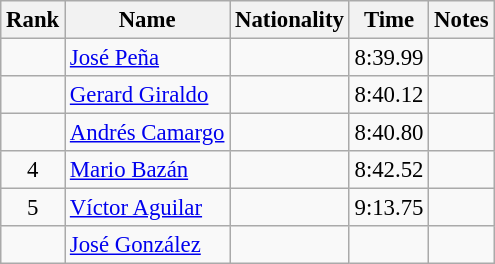<table class="wikitable sortable" style="text-align:center;font-size:95%">
<tr>
<th>Rank</th>
<th>Name</th>
<th>Nationality</th>
<th>Time</th>
<th>Notes</th>
</tr>
<tr>
<td></td>
<td align=left><a href='#'>José Peña</a></td>
<td align=left></td>
<td>8:39.99</td>
<td></td>
</tr>
<tr>
<td></td>
<td align=left><a href='#'>Gerard Giraldo</a></td>
<td align=left></td>
<td>8:40.12</td>
<td></td>
</tr>
<tr>
<td></td>
<td align=left><a href='#'>Andrés Camargo</a></td>
<td align=left></td>
<td>8:40.80</td>
<td></td>
</tr>
<tr>
<td>4</td>
<td align=left><a href='#'>Mario Bazán</a></td>
<td align=left></td>
<td>8:42.52</td>
<td></td>
</tr>
<tr>
<td>5</td>
<td align=left><a href='#'>Víctor Aguilar</a></td>
<td align=left></td>
<td>9:13.75</td>
<td></td>
</tr>
<tr>
<td></td>
<td align=left><a href='#'>José González</a></td>
<td align=left></td>
<td></td>
<td></td>
</tr>
</table>
